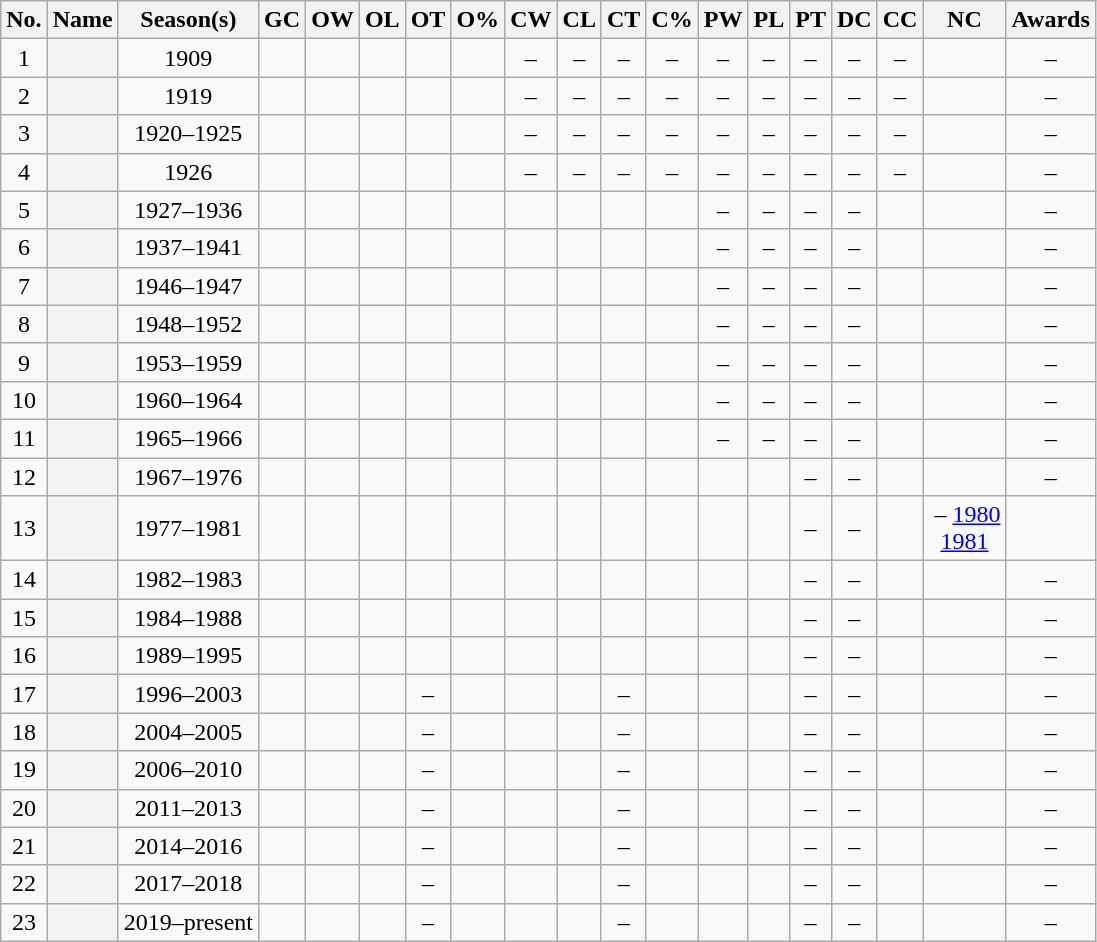<table class="wikitable sortable" style="text-align:center">
<tr>
<th scope="col" class="unsortable">No.</th>
<th scope="col">Name</th>
<th scope="col">Season(s)</th>
<th scope="col">GC</th>
<th scope="col">OW</th>
<th scope="col">OL</th>
<th scope="col">OT</th>
<th scope="col">O%</th>
<th scope="col">CW</th>
<th scope="col">CL</th>
<th scope="col">CT</th>
<th scope="col">C%</th>
<th scope="col">PW</th>
<th scope="col">PL</th>
<th scope="col">PT</th>
<th scope="col">DC</th>
<th scope="col">CC</th>
<th scope="col">NC</th>
<th scope="col" class="unsortable">Awards</th>
</tr>
<tr>
<td>1</td>
<th scope="row"></th>
<td>1909</td>
<td></td>
<td></td>
<td></td>
<td></td>
<td></td>
<td>–</td>
<td>–</td>
<td>–</td>
<td>–</td>
<td>–</td>
<td>–</td>
<td>–</td>
<td>–</td>
<td>–</td>
<td></td>
<td>–</td>
</tr>
<tr>
<td>2</td>
<th scope="row"></th>
<td>1919</td>
<td></td>
<td></td>
<td></td>
<td></td>
<td></td>
<td>–</td>
<td>–</td>
<td>–</td>
<td>–</td>
<td>–</td>
<td>–</td>
<td>–</td>
<td>–</td>
<td>–</td>
<td></td>
<td>–</td>
</tr>
<tr>
<td>3</td>
<th scope="row"></th>
<td>1920–1925</td>
<td></td>
<td></td>
<td></td>
<td></td>
<td></td>
<td>–</td>
<td>–</td>
<td>–</td>
<td>–</td>
<td>–</td>
<td>–</td>
<td>–</td>
<td>–</td>
<td>–</td>
<td></td>
<td>–</td>
</tr>
<tr>
<td>4</td>
<th scope="row"></th>
<td>1926</td>
<td></td>
<td></td>
<td></td>
<td></td>
<td></td>
<td>–</td>
<td>–</td>
<td>–</td>
<td>–</td>
<td>–</td>
<td>–</td>
<td>–</td>
<td>–</td>
<td>–</td>
<td></td>
<td>–</td>
</tr>
<tr>
<td>5</td>
<th scope="row"></th>
<td>1927–1936</td>
<td></td>
<td></td>
<td></td>
<td></td>
<td></td>
<td></td>
<td></td>
<td></td>
<td></td>
<td>–</td>
<td>–</td>
<td>–</td>
<td>–</td>
<td></td>
<td></td>
<td>–</td>
</tr>
<tr>
<td>6</td>
<th scope="row"></th>
<td>1937–1941</td>
<td></td>
<td></td>
<td></td>
<td></td>
<td></td>
<td></td>
<td></td>
<td></td>
<td></td>
<td>–</td>
<td>–</td>
<td>–</td>
<td>–</td>
<td></td>
<td></td>
<td>–</td>
</tr>
<tr>
<td>7</td>
<th scope="row"></th>
<td>1946–1947</td>
<td></td>
<td></td>
<td></td>
<td></td>
<td></td>
<td></td>
<td></td>
<td></td>
<td></td>
<td>–</td>
<td>–</td>
<td>–</td>
<td>–</td>
<td></td>
<td></td>
<td>–</td>
</tr>
<tr>
<td>8</td>
<th scope="row"></th>
<td>1948–1952</td>
<td></td>
<td></td>
<td></td>
<td></td>
<td></td>
<td></td>
<td></td>
<td></td>
<td></td>
<td>–</td>
<td>–</td>
<td>–</td>
<td>–</td>
<td></td>
<td></td>
<td>–</td>
</tr>
<tr>
<td>9</td>
<th scope="row"></th>
<td>1953–1959</td>
<td></td>
<td></td>
<td></td>
<td></td>
<td></td>
<td></td>
<td></td>
<td></td>
<td></td>
<td>–</td>
<td>–</td>
<td>–</td>
<td>–</td>
<td></td>
<td></td>
<td>–</td>
</tr>
<tr>
<td>10</td>
<th scope="row"></th>
<td>1960–1964</td>
<td></td>
<td></td>
<td></td>
<td></td>
<td></td>
<td></td>
<td></td>
<td></td>
<td></td>
<td>–</td>
<td>–</td>
<td>–</td>
<td>–</td>
<td></td>
<td></td>
<td>–</td>
</tr>
<tr>
<td>11</td>
<th scope="row"></th>
<td>1965–1966</td>
<td></td>
<td></td>
<td></td>
<td></td>
<td></td>
<td></td>
<td></td>
<td></td>
<td></td>
<td>–</td>
<td>–</td>
<td>–</td>
<td>–</td>
<td></td>
<td></td>
<td>–</td>
</tr>
<tr>
<td>12</td>
<th scope="row"></th>
<td>1967–1976</td>
<td></td>
<td></td>
<td></td>
<td></td>
<td></td>
<td></td>
<td></td>
<td></td>
<td></td>
<td></td>
<td></td>
<td>–</td>
<td>–</td>
<td></td>
<td></td>
<td>–</td>
</tr>
<tr>
<td>13</td>
<th scope="row"></th>
<td>1977–1981</td>
<td></td>
<td></td>
<td></td>
<td></td>
<td></td>
<td></td>
<td></td>
<td></td>
<td></td>
<td></td>
<td></td>
<td>–</td>
<td>–</td>
<td></td>
<td> – <a href='#'>1980</a><br><a href='#'>1981</a></td>
<td></td>
</tr>
<tr>
<td>14</td>
<th scope="row"></th>
<td>1982–1983</td>
<td></td>
<td></td>
<td></td>
<td></td>
<td></td>
<td></td>
<td></td>
<td></td>
<td></td>
<td></td>
<td></td>
<td>–</td>
<td>–</td>
<td></td>
<td></td>
<td>–</td>
</tr>
<tr>
<td>15</td>
<th scope="row"></th>
<td>1984–1988</td>
<td></td>
<td></td>
<td></td>
<td></td>
<td></td>
<td></td>
<td></td>
<td></td>
<td></td>
<td></td>
<td></td>
<td>–</td>
<td>–</td>
<td></td>
<td></td>
<td>–</td>
</tr>
<tr>
<td>16</td>
<th scope="row"></th>
<td>1989–1995</td>
<td></td>
<td></td>
<td></td>
<td></td>
<td></td>
<td></td>
<td></td>
<td></td>
<td></td>
<td></td>
<td></td>
<td>–</td>
<td>–</td>
<td></td>
<td></td>
<td>–</td>
</tr>
<tr>
<td>17</td>
<th scope="row"></th>
<td>1996–2003</td>
<td></td>
<td></td>
<td></td>
<td>–</td>
<td></td>
<td></td>
<td></td>
<td>–</td>
<td></td>
<td></td>
<td></td>
<td>–</td>
<td>–</td>
<td></td>
<td></td>
<td>–</td>
</tr>
<tr>
<td>18</td>
<th scope="row"></th>
<td>2004–2005</td>
<td></td>
<td></td>
<td></td>
<td>–</td>
<td></td>
<td></td>
<td></td>
<td>–</td>
<td></td>
<td></td>
<td></td>
<td>–</td>
<td>–</td>
<td></td>
<td></td>
<td>–</td>
</tr>
<tr>
<td>19</td>
<th scope="row"></th>
<td>2006–2010</td>
<td></td>
<td></td>
<td></td>
<td>–</td>
<td></td>
<td></td>
<td></td>
<td>–</td>
<td></td>
<td></td>
<td></td>
<td>–</td>
<td>–</td>
<td></td>
<td></td>
<td>–</td>
</tr>
<tr>
<td>20</td>
<th scope="row"><br></th>
<td>2011–2013</td>
<td></td>
<td></td>
<td></td>
<td>–</td>
<td></td>
<td></td>
<td></td>
<td>–</td>
<td></td>
<td></td>
<td></td>
<td>–</td>
<td>–</td>
<td></td>
<td></td>
<td>–</td>
</tr>
<tr>
<td>21</td>
<th scope="row"></th>
<td>2014–2016</td>
<td></td>
<td></td>
<td></td>
<td>–</td>
<td></td>
<td></td>
<td></td>
<td>–</td>
<td></td>
<td></td>
<td></td>
<td>–</td>
<td>–</td>
<td></td>
<td></td>
<td>–</td>
</tr>
<tr>
<td>22</td>
<th scope="row"></th>
<td>2017–2018</td>
<td></td>
<td></td>
<td></td>
<td>–</td>
<td></td>
<td></td>
<td></td>
<td>–</td>
<td></td>
<td></td>
<td></td>
<td>–</td>
<td>–</td>
<td></td>
<td></td>
<td>–</td>
</tr>
<tr>
<td>23</td>
<th scope="row"></th>
<td>2019–present</td>
<td></td>
<td></td>
<td></td>
<td>–</td>
<td></td>
<td></td>
<td></td>
<td>–</td>
<td></td>
<td></td>
<td></td>
<td>–</td>
<td>–</td>
<td></td>
<td></td>
<td>–</td>
</tr>
</table>
